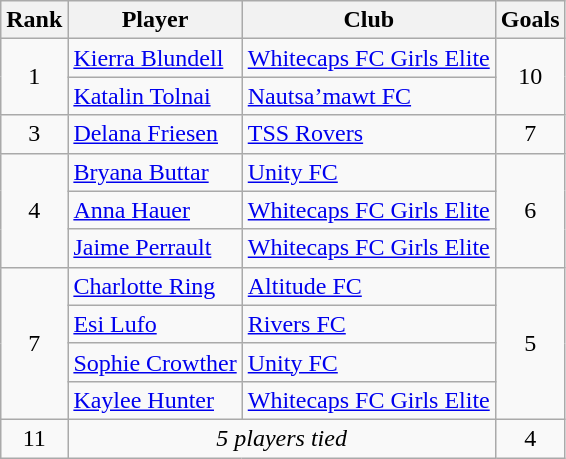<table class="wikitable" style="text-align:center">
<tr>
<th>Rank</th>
<th>Player</th>
<th>Club</th>
<th>Goals</th>
</tr>
<tr>
<td rowspan=2>1</td>
<td style="text-align:left"> <a href='#'>Kierra Blundell</a></td>
<td style="text-align:left"><a href='#'>Whitecaps FC Girls Elite</a></td>
<td rowspan=2>10</td>
</tr>
<tr>
<td style="text-align:left"> <a href='#'>Katalin Tolnai</a></td>
<td style="text-align:left"><a href='#'>Nautsa’mawt FC</a></td>
</tr>
<tr>
<td>3</td>
<td style="text-align:left"> <a href='#'>Delana Friesen</a></td>
<td style="text-align:left"><a href='#'>TSS Rovers</a></td>
<td>7</td>
</tr>
<tr>
<td rowspan="3">4</td>
<td style="text-align:left"> <a href='#'>Bryana Buttar</a></td>
<td style="text-align:left"><a href='#'>Unity FC</a></td>
<td rowspan="3">6</td>
</tr>
<tr>
<td style="text-align:left"> <a href='#'>Anna Hauer</a></td>
<td style="text-align:left"><a href='#'>Whitecaps FC Girls Elite</a></td>
</tr>
<tr>
<td style="text-align:left"> <a href='#'>Jaime Perrault</a></td>
<td style="text-align:left"><a href='#'>Whitecaps FC Girls Elite</a></td>
</tr>
<tr>
<td rowspan="4">7</td>
<td style="text-align:left"> <a href='#'>Charlotte Ring</a></td>
<td style="text-align:left"><a href='#'>Altitude FC</a></td>
<td rowspan="4">5</td>
</tr>
<tr>
<td style="text-align:left"> <a href='#'>Esi Lufo</a></td>
<td style="text-align:left"><a href='#'>Rivers FC</a></td>
</tr>
<tr>
<td style="text-align:left"> <a href='#'>Sophie Crowther</a></td>
<td style="text-align:left"><a href='#'>Unity FC</a></td>
</tr>
<tr>
<td style="text-align:left"> <a href='#'>Kaylee Hunter</a></td>
<td style="text-align:left"><a href='#'>Whitecaps FC Girls Elite</a></td>
</tr>
<tr>
<td style="text-align:center">11</td>
<td style="text-align:center" colspan="2"><em>5 players tied</em></td>
<td style="text-align:center">4</td>
</tr>
</table>
